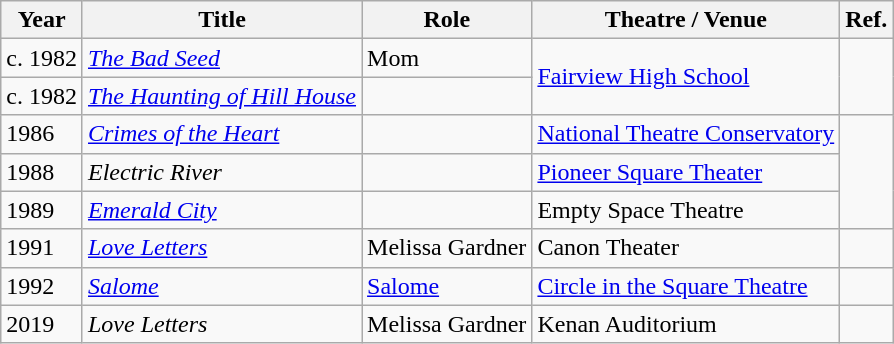<table class="wikitable">
<tr>
<th>Year</th>
<th>Title</th>
<th>Role</th>
<th>Theatre / Venue</th>
<th>Ref.</th>
</tr>
<tr>
<td>c. 1982</td>
<td><em><a href='#'>The Bad Seed</a></em></td>
<td>Mom</td>
<td rowspan=2><a href='#'>Fairview High School</a></td>
<td rowspan=2></td>
</tr>
<tr>
<td>c. 1982</td>
<td><em><a href='#'>The Haunting of Hill House</a></em></td>
<td></td>
</tr>
<tr>
<td>1986</td>
<td><em><a href='#'>Crimes of the Heart</a></em></td>
<td></td>
<td><a href='#'>National Theatre Conservatory</a></td>
<td rowspan=3></td>
</tr>
<tr>
<td>1988</td>
<td><em>Electric River</em></td>
<td></td>
<td><a href='#'>Pioneer Square Theater</a></td>
</tr>
<tr>
<td>1989</td>
<td><em><a href='#'>Emerald City</a></em></td>
<td></td>
<td>Empty Space Theatre</td>
</tr>
<tr>
<td>1991</td>
<td><em><a href='#'>Love Letters</a></em></td>
<td>Melissa Gardner</td>
<td>Canon Theater</td>
<td></td>
</tr>
<tr>
<td>1992</td>
<td><em><a href='#'>Salome</a></em></td>
<td><a href='#'>Salome</a></td>
<td><a href='#'>Circle in the Square Theatre</a></td>
<td></td>
</tr>
<tr>
<td>2019</td>
<td><em> Love Letters</em></td>
<td>Melissa Gardner</td>
<td>Kenan Auditorium</td>
<td></td>
</tr>
</table>
